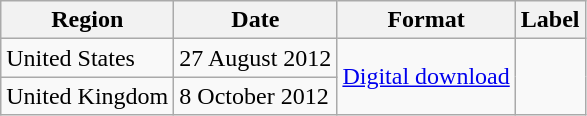<table class=wikitable>
<tr>
<th>Region</th>
<th>Date</th>
<th>Format</th>
<th>Label</th>
</tr>
<tr>
<td>United States</td>
<td>27 August 2012</td>
<td rowspan="2"><a href='#'>Digital download</a></td>
<td rowspan="2"></td>
</tr>
<tr>
<td>United Kingdom</td>
<td>8 October 2012</td>
</tr>
</table>
